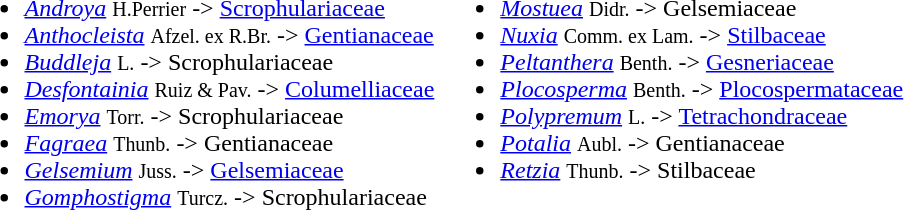<table>
<tr valign=top>
<td><br><ul><li><em><a href='#'>Androya</a></em> <small>H.Perrier</small> -> <a href='#'>Scrophulariaceae</a></li><li><em><a href='#'>Anthocleista</a></em> <small>Afzel. ex R.Br.</small> -> <a href='#'>Gentianaceae</a></li><li><em><a href='#'>Buddleja</a></em> <small>L.</small> -> Scrophulariaceae</li><li><em><a href='#'>Desfontainia</a></em> <small>Ruiz & Pav.</small> -> <a href='#'>Columelliaceae</a></li><li><em><a href='#'>Emorya</a></em> <small>Torr.</small> -> Scrophulariaceae</li><li><em><a href='#'>Fagraea</a></em> <small>Thunb.</small> -> Gentianaceae</li><li><em><a href='#'>Gelsemium</a></em> <small>Juss.</small> -> <a href='#'>Gelsemiaceae</a></li><li><em><a href='#'>Gomphostigma</a></em> <small>Turcz.</small> -> Scrophulariaceae</li></ul></td>
<td><br><ul><li><em><a href='#'>Mostuea</a></em> <small>Didr.</small> -> Gelsemiaceae</li><li><em><a href='#'>Nuxia</a></em> <small>Comm. ex Lam.</small> -> <a href='#'>Stilbaceae</a></li><li><em><a href='#'>Peltanthera</a></em> <small>Benth.</small> -> <a href='#'>Gesneriaceae</a></li><li><em><a href='#'>Plocosperma</a></em> <small>Benth.</small> -> <a href='#'>Plocospermataceae</a></li><li><em><a href='#'>Polypremum</a></em> <small>L.</small> -> <a href='#'>Tetrachondraceae</a></li><li><em><a href='#'>Potalia</a></em> <small>Aubl.</small> -> Gentianaceae</li><li><em><a href='#'>Retzia</a></em> <small>Thunb.</small> -> Stilbaceae</li></ul></td>
</tr>
</table>
